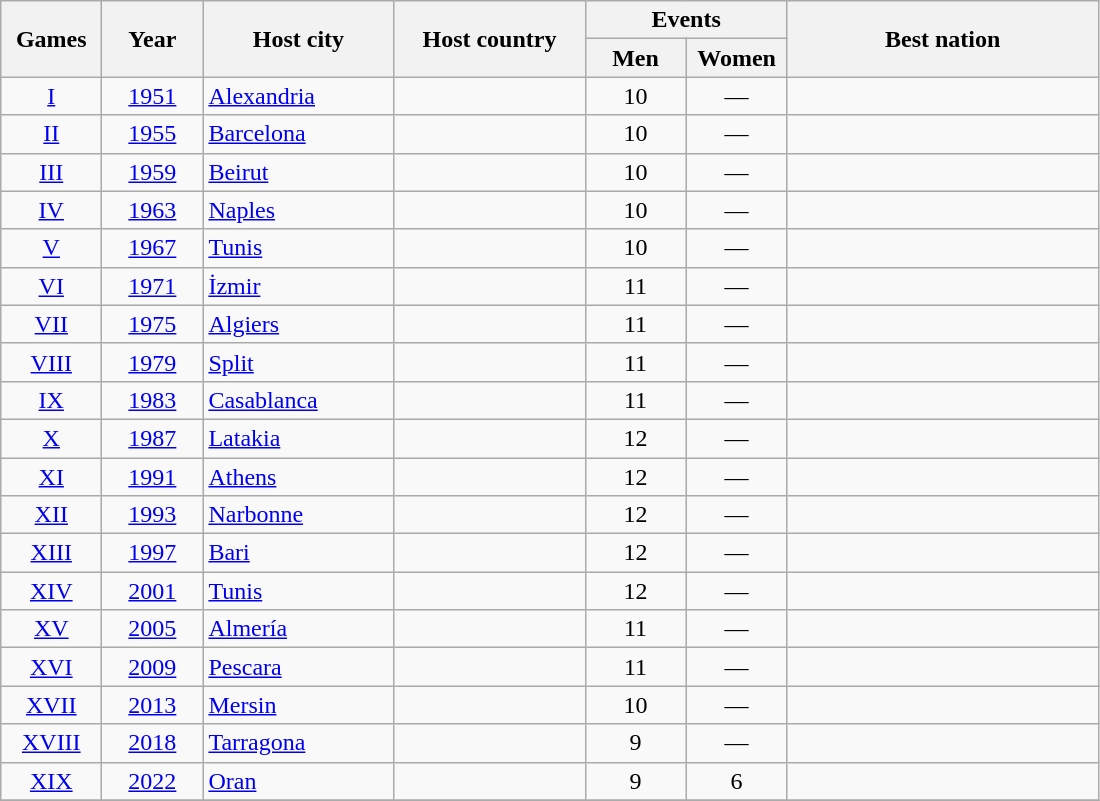<table class="wikitable">
<tr>
<th width=60 rowspan=2>Games</th>
<th width=60 rowspan=2>Year</th>
<th width=120 rowspan=2>Host city</th>
<th width=120 rowspan=2>Host country</th>
<th width=50 colspan=2>Events</th>
<th width=200 rowspan=2>Best nation</th>
</tr>
<tr>
<th width=60>Men</th>
<th width=60>Women</th>
</tr>
<tr>
<td align=center><a href='#'>I</a></td>
<td align=center><a href='#'>1951</a></td>
<td><a href='#'>Alexandria</a></td>
<td></td>
<td align=center>10</td>
<td align=center>—</td>
<td></td>
</tr>
<tr>
<td align=center><a href='#'>II</a></td>
<td align=center><a href='#'>1955</a></td>
<td><a href='#'>Barcelona</a></td>
<td></td>
<td align=center>10</td>
<td align=center>—</td>
<td></td>
</tr>
<tr>
<td align=center><a href='#'>III</a></td>
<td align=center><a href='#'>1959</a></td>
<td><a href='#'>Beirut</a></td>
<td></td>
<td align=center>10</td>
<td align=center>—</td>
<td></td>
</tr>
<tr>
<td align=center><a href='#'>IV</a></td>
<td align=center><a href='#'>1963</a></td>
<td><a href='#'>Naples</a></td>
<td></td>
<td align=center>10</td>
<td align=center>—</td>
<td></td>
</tr>
<tr>
<td align=center><a href='#'>V</a></td>
<td align=center><a href='#'>1967</a></td>
<td><a href='#'>Tunis</a></td>
<td></td>
<td align=center>10</td>
<td align=center>—</td>
<td></td>
</tr>
<tr>
<td align=center><a href='#'>VI</a></td>
<td align=center><a href='#'>1971</a></td>
<td><a href='#'>İzmir</a></td>
<td></td>
<td align=center>11</td>
<td align=center>—</td>
<td></td>
</tr>
<tr>
<td align=center><a href='#'>VII</a></td>
<td align=center><a href='#'>1975</a></td>
<td><a href='#'>Algiers</a></td>
<td></td>
<td align=center>11</td>
<td align=center>—</td>
<td></td>
</tr>
<tr>
<td align=center><a href='#'>VIII</a></td>
<td align=center><a href='#'>1979</a></td>
<td><a href='#'>Split</a></td>
<td></td>
<td align=center>11</td>
<td align=center>—</td>
<td></td>
</tr>
<tr>
<td align=center><a href='#'>IX</a></td>
<td align=center><a href='#'>1983</a></td>
<td><a href='#'>Casablanca</a></td>
<td></td>
<td align=center>11</td>
<td align=center>—</td>
<td></td>
</tr>
<tr>
<td align=center><a href='#'>X</a></td>
<td align=center><a href='#'>1987</a></td>
<td><a href='#'>Latakia</a></td>
<td></td>
<td align=center>12</td>
<td align=center>—</td>
<td></td>
</tr>
<tr>
<td align=center><a href='#'>XI</a></td>
<td align=center><a href='#'>1991</a></td>
<td><a href='#'>Athens</a></td>
<td></td>
<td align=center>12</td>
<td align=center>—</td>
<td></td>
</tr>
<tr>
<td align=center><a href='#'>XII</a></td>
<td align=center><a href='#'>1993</a></td>
<td><a href='#'>Narbonne</a></td>
<td></td>
<td align=center>12</td>
<td align=center>—</td>
<td></td>
</tr>
<tr>
<td align=center><a href='#'>XIII</a></td>
<td align=center><a href='#'>1997</a></td>
<td><a href='#'>Bari</a></td>
<td></td>
<td align=center>12</td>
<td align=center>—</td>
<td></td>
</tr>
<tr>
<td align=center><a href='#'>XIV</a></td>
<td align=center><a href='#'>2001</a></td>
<td><a href='#'>Tunis</a></td>
<td></td>
<td align=center>12</td>
<td align=center>—</td>
<td></td>
</tr>
<tr>
<td align=center><a href='#'>XV</a></td>
<td align=center><a href='#'>2005</a></td>
<td><a href='#'>Almería</a></td>
<td></td>
<td align=center>11</td>
<td align=center>—</td>
<td></td>
</tr>
<tr>
<td align=center><a href='#'>XVI</a></td>
<td align=center><a href='#'>2009</a></td>
<td><a href='#'>Pescara</a></td>
<td></td>
<td align=center>11</td>
<td align=center>—</td>
<td></td>
</tr>
<tr>
<td align=center><a href='#'>XVII</a></td>
<td align=center><a href='#'>2013</a></td>
<td><a href='#'>Mersin</a></td>
<td></td>
<td align=center>10</td>
<td align=center>—</td>
<td></td>
</tr>
<tr>
<td align=center><a href='#'>XVIII</a></td>
<td align=center><a href='#'>2018</a></td>
<td><a href='#'>Tarragona</a></td>
<td></td>
<td align=center>9</td>
<td align=center>—</td>
<td></td>
</tr>
<tr>
<td align=center><a href='#'>XIX</a></td>
<td align=center><a href='#'>2022</a></td>
<td><a href='#'>Oran</a></td>
<td></td>
<td align=center>9</td>
<td align=center>6</td>
<td></td>
</tr>
<tr>
</tr>
</table>
